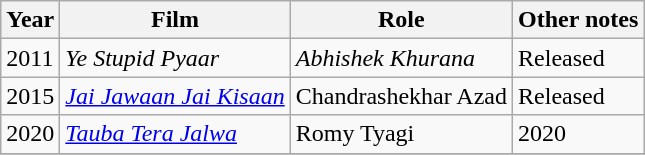<table class="wikitable">
<tr>
<th>Year</th>
<th>Film</th>
<th>Role</th>
<th>Other notes</th>
</tr>
<tr>
<td>2011</td>
<td><em>Ye Stupid Pyaar</em></td>
<td><em>Abhishek Khurana</em></td>
<td>Released</td>
</tr>
<tr>
<td>2015</td>
<td><em><a href='#'>Jai Jawaan Jai Kisaan</a></em></td>
<td>Chandrashekhar Azad</td>
<td>Released</td>
</tr>
<tr>
<td>2020</td>
<td><em><a href='#'>Tauba Tera Jalwa</a></em></td>
<td>Romy Tyagi</td>
<td>2020</td>
</tr>
<tr>
</tr>
</table>
